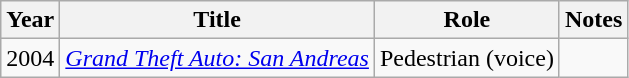<table class="wikitable sortable">
<tr>
<th>Year</th>
<th>Title</th>
<th>Role</th>
<th class="unsortable">Notes</th>
</tr>
<tr>
<td>2004</td>
<td><em><a href='#'>Grand Theft Auto: San Andreas</a></em></td>
<td>Pedestrian (voice)</td>
<td></td>
</tr>
</table>
